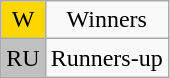<table class="wikitable" style="text-align:center">
<tr>
<td style=background:gold>W</td>
<td>Winners</td>
</tr>
<tr>
<td style=background:silver>RU</td>
<td>Runners-up</td>
</tr>
</table>
